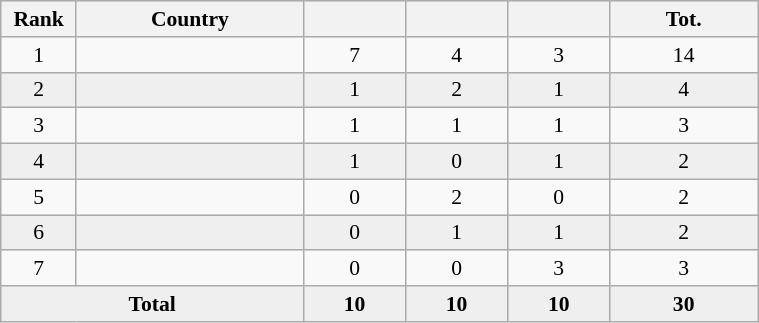<table class=wikitable width=40% cellspacing="1" cellpadding="3" style="border:1px solid #AAAAAA;font-size:90%; text-align:center">
<tr bgcolor="#EFEFEF">
<th width=10%>Rank</th>
<th width=30%>Country</th>
<th></th>
<th></th>
<th></th>
<th>Tot.</th>
</tr>
<tr>
<td>1</td>
<td align=left></td>
<td>7</td>
<td>4</td>
<td>3</td>
<td>14</td>
</tr>
<tr bgcolor="#efefef">
<td>2</td>
<td align=left></td>
<td>1</td>
<td>2</td>
<td>1</td>
<td>4</td>
</tr>
<tr>
<td>3</td>
<td align=left></td>
<td>1</td>
<td>1</td>
<td>1</td>
<td>3</td>
</tr>
<tr bgcolor="#efefef">
<td>4</td>
<td align=left></td>
<td>1</td>
<td>0</td>
<td>1</td>
<td>2</td>
</tr>
<tr>
<td>5</td>
<td align=left></td>
<td>0</td>
<td>2</td>
<td>0</td>
<td>2</td>
</tr>
<tr bgcolor="#efefef">
<td>6</td>
<td align=left></td>
<td>0</td>
<td>1</td>
<td>1</td>
<td>2</td>
</tr>
<tr>
<td>7</td>
<td align=left></td>
<td>0</td>
<td>0</td>
<td>3</td>
<td>3</td>
</tr>
<tr bgcolor="#efefef">
<td colspan=2><strong>Total</strong></td>
<td><strong>10</strong></td>
<td><strong>10</strong></td>
<td><strong>10</strong></td>
<td><strong>30</strong></td>
</tr>
</table>
